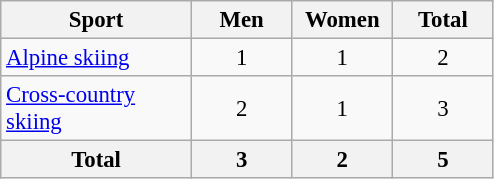<table class="sortable wikitable" style="text-align:center; font-size: 95%">
<tr>
<th width=120>Sport</th>
<th width=60>Men</th>
<th width=60>Women</th>
<th width=60>Total</th>
</tr>
<tr>
<td align=left><a href='#'>Alpine skiing</a></td>
<td>1</td>
<td>1</td>
<td>2</td>
</tr>
<tr>
<td align=left><a href='#'>Cross-country skiing</a></td>
<td>2</td>
<td>1</td>
<td>3</td>
</tr>
<tr>
<th>Total</th>
<th>3</th>
<th>2</th>
<th>5</th>
</tr>
</table>
